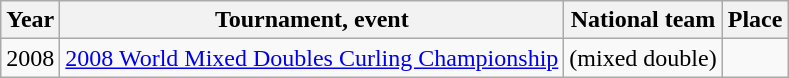<table class="wikitable">
<tr>
<th scope="col">Year</th>
<th scope="col">Tournament, event</th>
<th scope="col">National team</th>
<th scope="col">Place</th>
</tr>
<tr>
<td>2008</td>
<td><a href='#'>2008 World Mixed Doubles Curling Championship</a></td>
<td> (mixed double)</td>
<td></td>
</tr>
</table>
